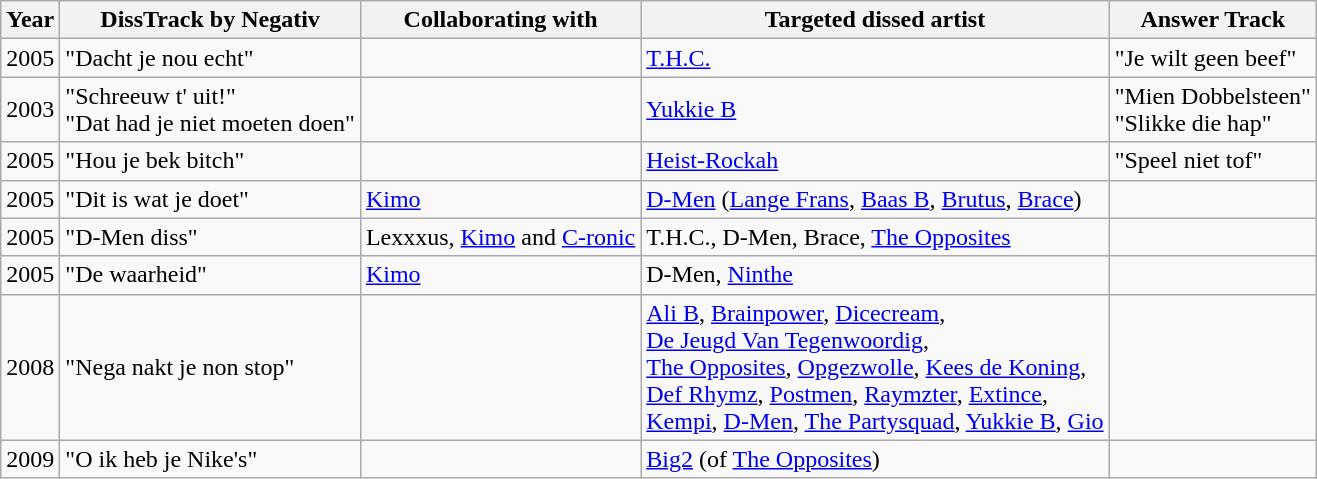<table class="wikitable sortable">
<tr>
<th>Year</th>
<th>DissTrack by Negativ</th>
<th>Collaborating with</th>
<th>Targeted dissed artist</th>
<th>Answer Track</th>
</tr>
<tr>
<td>2005</td>
<td>"Dacht je nou echt"</td>
<td></td>
<td><a href='#'>T.H.C.</a></td>
<td>"Je wilt geen beef"</td>
</tr>
<tr>
<td>2003</td>
<td>"Schreeuw t' uit!" <br> "Dat had je niet moeten doen"</td>
<td></td>
<td><a href='#'>Yukkie B</a></td>
<td>"Mien Dobbelsteen" <br> "Slikke die hap"</td>
</tr>
<tr>
<td>2005</td>
<td>"Hou je bek bitch"</td>
<td></td>
<td><a href='#'>Heist-Rockah</a></td>
<td>"Speel niet tof"</td>
</tr>
<tr>
<td>2005</td>
<td>"Dit is wat je doet"</td>
<td><a href='#'>Kimo</a></td>
<td><a href='#'>D-Men</a> (<a href='#'>Lange Frans</a>, <a href='#'>Baas B</a>, <a href='#'>Brutus</a>, <a href='#'>Brace</a>)</td>
<td></td>
</tr>
<tr>
<td>2005</td>
<td>"D-Men diss"</td>
<td>Lexxxus, <a href='#'>Kimo</a> and <a href='#'>C-ronic</a></td>
<td>T.H.C., D-Men, Brace, <a href='#'>The Opposites</a></td>
<td></td>
</tr>
<tr>
<td>2005</td>
<td>"De waarheid"</td>
<td><a href='#'>Kimo</a></td>
<td>D-Men, <a href='#'>Ninthe</a></td>
<td></td>
</tr>
<tr>
<td>2008</td>
<td>"Nega nakt je non stop"</td>
<td></td>
<td><a href='#'>Ali B</a>, <a href='#'>Brainpower</a>, <a href='#'>Dicecream</a>, <br><a href='#'>De Jeugd Van Tegenwoordig</a>, <br><a href='#'>The Opposites</a>, <a href='#'>Opgezwolle</a>, <a href='#'>Kees de Koning</a>, <br><a href='#'>Def Rhymz</a>, <a href='#'>Postmen</a>, <a href='#'>Raymzter</a>, <a href='#'>Extince</a>, <br><a href='#'>Kempi</a>, <a href='#'>D-Men</a>, <a href='#'>The Partysquad</a>, <a href='#'>Yukkie B</a>, <a href='#'>Gio</a></td>
<td></td>
</tr>
<tr>
<td>2009</td>
<td>"O ik heb je Nike's"</td>
<td></td>
<td><a href='#'>Big2</a> (of <a href='#'>The Opposites</a>)</td>
<td></td>
</tr>
</table>
